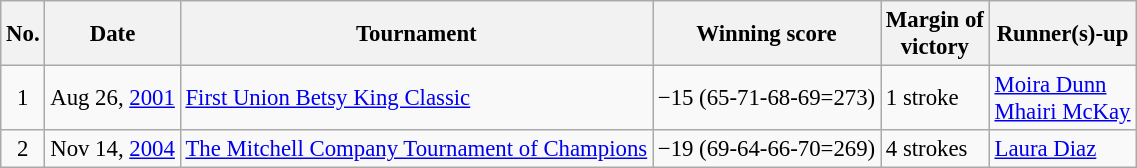<table class="wikitable" style="font-size:95%;">
<tr>
<th>No.</th>
<th>Date</th>
<th>Tournament</th>
<th>Winning score</th>
<th>Margin of<br>victory</th>
<th>Runner(s)-up</th>
</tr>
<tr>
<td align=center>1</td>
<td>Aug 26, <a href='#'>2001</a></td>
<td><a href='#'>First Union Betsy King Classic</a></td>
<td>−15 (65-71-68-69=273)</td>
<td>1 stroke</td>
<td> <a href='#'>Moira Dunn</a><br> <a href='#'>Mhairi McKay</a></td>
</tr>
<tr>
<td align=center>2</td>
<td>Nov 14, <a href='#'>2004</a></td>
<td><a href='#'>The Mitchell Company Tournament of Champions</a></td>
<td>−19 (69-64-66-70=269)</td>
<td>4 strokes</td>
<td> <a href='#'>Laura Diaz</a></td>
</tr>
</table>
